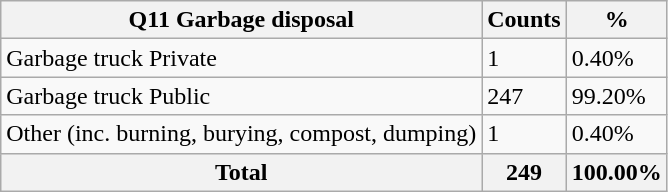<table class="wikitable sortable">
<tr>
<th>Q11 Garbage disposal</th>
<th>Counts</th>
<th>%</th>
</tr>
<tr>
<td>Garbage truck Private</td>
<td>1</td>
<td>0.40%</td>
</tr>
<tr>
<td>Garbage truck Public</td>
<td>247</td>
<td>99.20%</td>
</tr>
<tr>
<td>Other (inc. burning, burying, compost, dumping)</td>
<td>1</td>
<td>0.40%</td>
</tr>
<tr>
<th>Total</th>
<th>249</th>
<th>100.00%</th>
</tr>
</table>
